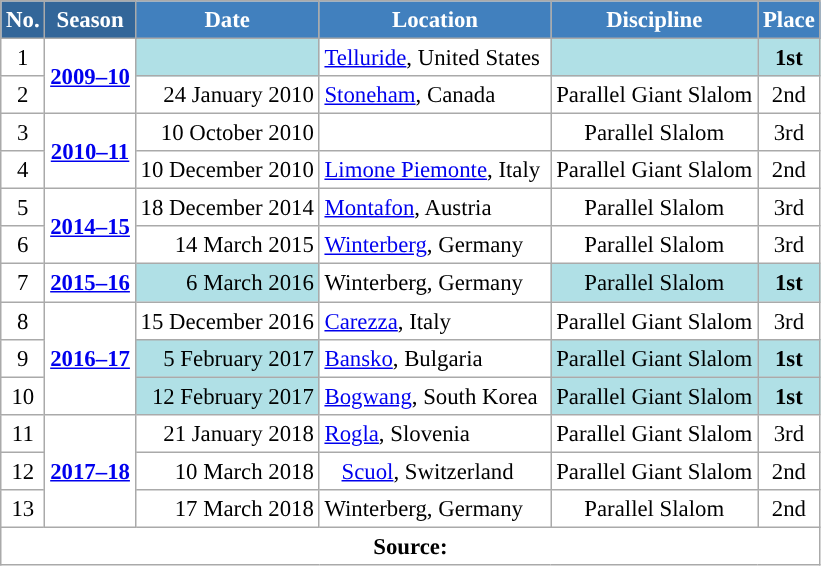<table class="wikitable sortable" style="font-size:95%; text-align:center; border:grey solid 1px; border-collapse:collapse; background:#ffffff;">
<tr style="background:#efefef;">
<th style="background-color:#369; color:white;">No.</th>
<th style="background-color:#369; color:white;">Season</th>
<th style="background-color:#4180be; color:white;">Date</th>
<th style="background-color:#4180be; color:white;">Location</th>
<th style="background-color:#4180be; color:white;">Discipline</th>
<th style="background-color:#4180be; color:white;">Place</th>
</tr>
<tr>
<td>1</td>
<td rowspan=2 align=center><strong><a href='#'>2009–10</a></strong></td>
<td bgcolor="#BOEOE6" align=right></td>
<td align=left> <a href='#'>Telluride</a>, United States </td>
<td bgcolor="#BOEOE6"></td>
<td bgcolor="#BOEOE6"><strong>1st</strong></td>
</tr>
<tr>
<td>2</td>
<td align=right>24 January 2010</td>
<td align=left> <a href='#'>Stoneham</a>, Canada</td>
<td>Parallel Giant Slalom</td>
<td>2nd</td>
</tr>
<tr>
<td>3</td>
<td rowspan=2 align=center><strong><a href='#'>2010–11</a></strong></td>
<td align=right>10 October 2010</td>
<td align=left></td>
<td>Parallel Slalom</td>
<td>3rd</td>
</tr>
<tr>
<td>4</td>
<td align=right>10 December 2010</td>
<td align=left> <a href='#'>Limone Piemonte</a>, Italy</td>
<td>Parallel Giant Slalom</td>
<td>2nd</td>
</tr>
<tr>
<td>5</td>
<td rowspan=2 align=center><strong><a href='#'>2014–15</a></strong></td>
<td align=right>18 December 2014</td>
<td align=left> <a href='#'>Montafon</a>, Austria</td>
<td>Parallel Slalom</td>
<td>3rd</td>
</tr>
<tr>
<td>6</td>
<td align=right>14 March 2015</td>
<td align=left> <a href='#'>Winterberg</a>, Germany</td>
<td>Parallel Slalom</td>
<td>3rd</td>
</tr>
<tr>
<td>7</td>
<td align=center><strong><a href='#'>2015–16</a></strong></td>
<td bgcolor="#BOEOE6" align=right>6 March 2016</td>
<td align=left> Winterberg, Germany</td>
<td bgcolor="#BOEOE6">Parallel Slalom</td>
<td bgcolor="#BOEOE6"><strong>1st</strong></td>
</tr>
<tr>
<td>8</td>
<td rowspan=3 align=center><strong><a href='#'>2016–17</a></strong></td>
<td align=right>15 December 2016</td>
<td align=left> <a href='#'>Carezza</a>, Italy</td>
<td>Parallel Giant Slalom</td>
<td>3rd</td>
</tr>
<tr>
<td>9</td>
<td bgcolor="#BOEOE6" align=right>5 February 2017</td>
<td align=left> <a href='#'>Bansko</a>, Bulgaria</td>
<td bgcolor="#BOEOE6">Parallel Giant Slalom</td>
<td bgcolor="#BOEOE6"><strong>1st</strong></td>
</tr>
<tr>
<td>10</td>
<td bgcolor="#BOEOE6" align=right>12 February 2017</td>
<td align=left> <a href='#'>Bogwang</a>, South Korea</td>
<td bgcolor="#BOEOE6">Parallel Giant Slalom</td>
<td bgcolor="#BOEOE6"><strong>1st</strong></td>
</tr>
<tr>
<td>11</td>
<td rowspan=3 align=center><strong><a href='#'>2017–18</a></strong></td>
<td align=right>21 January 2018</td>
<td align=left> <a href='#'>Rogla</a>, Slovenia</td>
<td>Parallel Giant Slalom</td>
<td>3rd</td>
</tr>
<tr>
<td>12</td>
<td align=right>10 March 2018</td>
<td align=left>   <a href='#'>Scuol</a>, Switzerland</td>
<td>Parallel Giant Slalom</td>
<td>2nd</td>
</tr>
<tr>
<td>13</td>
<td align=right>17 March 2018</td>
<td align=left> Winterberg, Germany</td>
<td>Parallel Slalom</td>
<td>2nd</td>
</tr>
<tr>
<td colspan=6><strong>Source:</strong> </td>
</tr>
</table>
